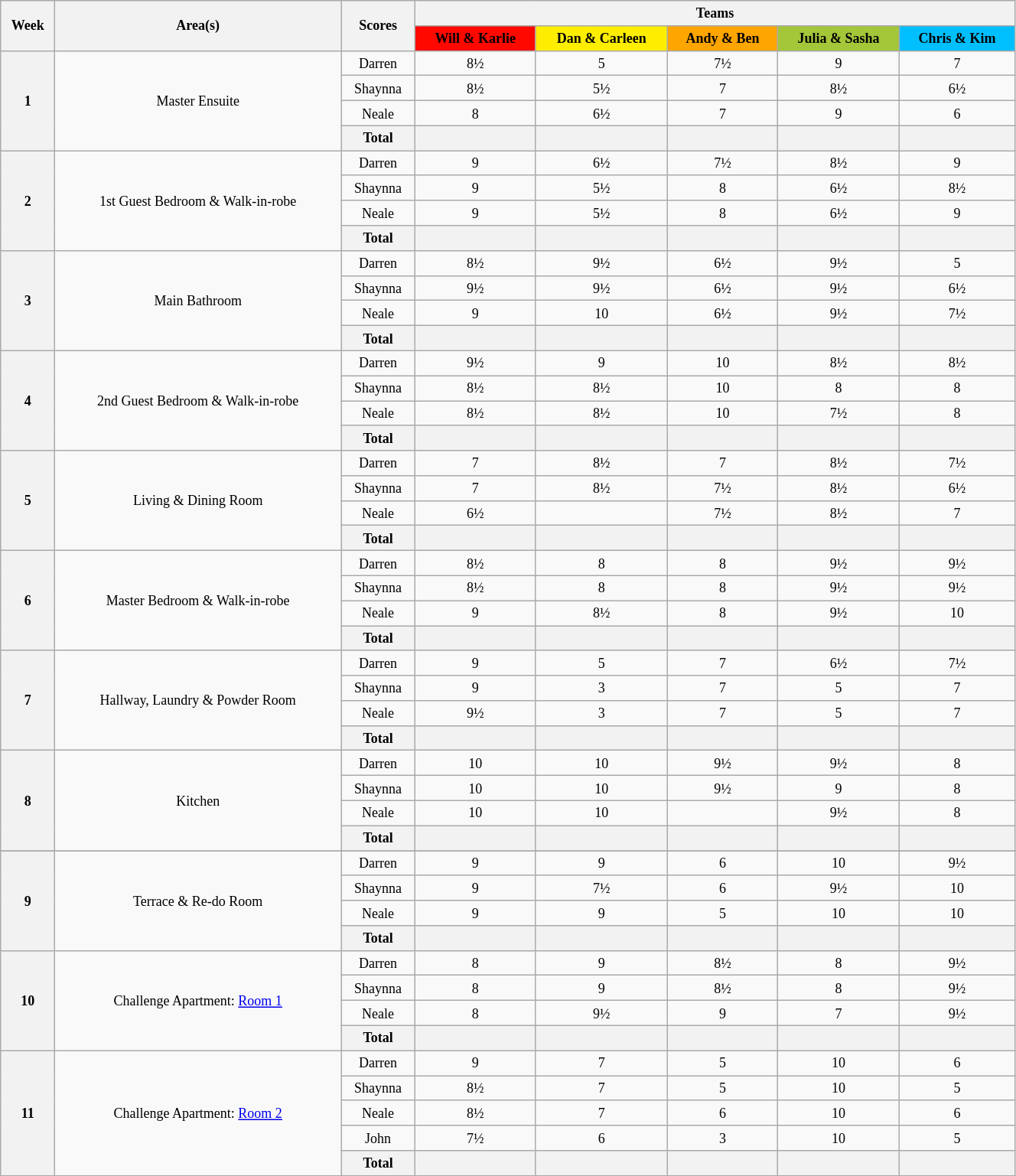<table class="wikitable" style="text-align: center; font-size: 9pt; line-height:16px; width:70%">
<tr>
<th scope="col" rowspan="2">Week</th>
<th scope="col" rowspan="2">Area(s)</th>
<th scope="col" rowspan="2">Scores</th>
<th scope="col" colspan="5">Teams</th>
</tr>
<tr>
<th style="background:#FF0800; color:black;"><strong>Will & Karlie</strong></th>
<th style="background:#FDEE00; color:black;"><strong>Dan & Carleen</strong></th>
<th style="background:orange; color:black;"><strong>Andy & Ben</strong></th>
<th style="background:#A4C639; color:black;"><strong>Julia & Sasha</strong></th>
<th style="background:#00BFFF; color:black;"><strong>Chris & Kim</strong></th>
</tr>
<tr>
<th rowspan="4">1</th>
<td rowspan="4">Master Ensuite</td>
<td>Darren</td>
<td>8½</td>
<td>5</td>
<td>7½</td>
<td>9</td>
<td>7</td>
</tr>
<tr>
<td>Shaynna</td>
<td>8½</td>
<td>5½</td>
<td>7</td>
<td>8½</td>
<td>6½</td>
</tr>
<tr>
<td>Neale</td>
<td>8</td>
<td>6½</td>
<td>7</td>
<td>9</td>
<td>6</td>
</tr>
<tr>
<th>Total</th>
<th></th>
<th></th>
<th></th>
<th></th>
<th></th>
</tr>
<tr>
<th rowspan="4">2</th>
<td rowspan="4">1st Guest Bedroom & Walk-in-robe</td>
<td>Darren</td>
<td>9</td>
<td>6½</td>
<td>7½</td>
<td>8½</td>
<td>9</td>
</tr>
<tr>
<td>Shaynna</td>
<td>9</td>
<td>5½</td>
<td>8</td>
<td>6½</td>
<td>8½</td>
</tr>
<tr>
<td>Neale</td>
<td>9</td>
<td>5½</td>
<td>8</td>
<td>6½</td>
<td>9</td>
</tr>
<tr>
<th>Total</th>
<th></th>
<th></th>
<th></th>
<th></th>
<th></th>
</tr>
<tr>
<th rowspan="4">3</th>
<td rowspan="4">Main Bathroom</td>
<td>Darren</td>
<td>8½</td>
<td>9½</td>
<td>6½</td>
<td>9½</td>
<td>5</td>
</tr>
<tr>
<td>Shaynna</td>
<td>9½</td>
<td>9½</td>
<td>6½</td>
<td>9½</td>
<td>6½</td>
</tr>
<tr>
<td>Neale</td>
<td>9</td>
<td>10</td>
<td>6½</td>
<td>9½</td>
<td>7½</td>
</tr>
<tr>
<th>Total</th>
<th></th>
<th></th>
<th></th>
<th></th>
<th></th>
</tr>
<tr>
<th rowspan="4">4</th>
<td rowspan="4">2nd Guest Bedroom & Walk-in-robe</td>
<td>Darren</td>
<td>9½</td>
<td>9</td>
<td>10</td>
<td>8½</td>
<td>8½</td>
</tr>
<tr>
<td>Shaynna</td>
<td>8½</td>
<td>8½</td>
<td>10</td>
<td>8</td>
<td>8</td>
</tr>
<tr>
<td>Neale</td>
<td>8½</td>
<td>8½</td>
<td>10</td>
<td>7½</td>
<td>8</td>
</tr>
<tr>
<th>Total</th>
<th></th>
<th></th>
<th></th>
<th></th>
<th></th>
</tr>
<tr>
<th rowspan="4">5</th>
<td rowspan="4">Living & Dining Room</td>
<td>Darren</td>
<td>7</td>
<td>8½</td>
<td>7</td>
<td>8½</td>
<td>7½</td>
</tr>
<tr>
<td>Shaynna</td>
<td>7</td>
<td>8½</td>
<td>7½</td>
<td>8½</td>
<td>6½</td>
</tr>
<tr>
<td>Neale</td>
<td>6½</td>
<td></td>
<td>7½</td>
<td>8½</td>
<td>7</td>
</tr>
<tr>
<th>Total</th>
<th></th>
<th></th>
<th></th>
<th></th>
<th></th>
</tr>
<tr>
<th rowspan="4">6</th>
<td rowspan="4">Master Bedroom & Walk-in-robe</td>
<td>Darren</td>
<td>8½</td>
<td>8</td>
<td>8</td>
<td>9½</td>
<td>9½</td>
</tr>
<tr>
<td>Shaynna</td>
<td>8½</td>
<td>8</td>
<td>8</td>
<td>9½</td>
<td>9½</td>
</tr>
<tr>
<td>Neale</td>
<td>9</td>
<td>8½</td>
<td>8</td>
<td>9½</td>
<td>10</td>
</tr>
<tr>
<th>Total</th>
<th></th>
<th></th>
<th></th>
<th></th>
<th></th>
</tr>
<tr>
<th rowspan="4">7</th>
<td rowspan="4">Hallway, Laundry & Powder Room</td>
<td>Darren</td>
<td>9</td>
<td>5</td>
<td>7</td>
<td>6½</td>
<td>7½</td>
</tr>
<tr>
<td>Shaynna</td>
<td>9</td>
<td>3</td>
<td>7</td>
<td>5</td>
<td>7</td>
</tr>
<tr>
<td>Neale</td>
<td>9½</td>
<td>3</td>
<td>7</td>
<td>5</td>
<td>7</td>
</tr>
<tr>
<th>Total</th>
<th></th>
<th></th>
<th></th>
<th></th>
<th></th>
</tr>
<tr>
<th rowspan="4">8</th>
<td rowspan="4">Kitchen</td>
<td>Darren</td>
<td>10</td>
<td>10</td>
<td>9½</td>
<td>9½</td>
<td>8</td>
</tr>
<tr>
<td>Shaynna</td>
<td>10</td>
<td>10</td>
<td>9½</td>
<td>9</td>
<td>8</td>
</tr>
<tr>
<td>Neale</td>
<td>10</td>
<td>10</td>
<td></td>
<td>9½</td>
<td>8</td>
</tr>
<tr>
<th>Total</th>
<th></th>
<th></th>
<th></th>
<th></th>
<th></th>
</tr>
<tr>
</tr>
<tr>
<th rowspan="4">9</th>
<td rowspan="4">Terrace & Re-do Room</td>
<td>Darren</td>
<td>9</td>
<td>9</td>
<td>6</td>
<td>10</td>
<td>9½</td>
</tr>
<tr>
<td>Shaynna</td>
<td>9</td>
<td>7½</td>
<td>6</td>
<td>9½</td>
<td>10</td>
</tr>
<tr>
<td>Neale</td>
<td>9</td>
<td>9</td>
<td>5</td>
<td>10</td>
<td>10</td>
</tr>
<tr>
<th>Total</th>
<th></th>
<th></th>
<th></th>
<th></th>
<th></th>
</tr>
<tr>
<th rowspan="4">10</th>
<td rowspan="4">Challenge Apartment: <a href='#'>Room 1</a></td>
<td>Darren</td>
<td>8</td>
<td>9</td>
<td>8½</td>
<td>8</td>
<td>9½</td>
</tr>
<tr>
<td>Shaynna</td>
<td>8</td>
<td>9</td>
<td>8½</td>
<td>8</td>
<td>9½</td>
</tr>
<tr>
<td>Neale</td>
<td>8</td>
<td>9½</td>
<td>9</td>
<td>7</td>
<td>9½</td>
</tr>
<tr>
<th>Total</th>
<th></th>
<th></th>
<th></th>
<th></th>
<th></th>
</tr>
<tr>
<th rowspan="5">11</th>
<td rowspan="5">Challenge Apartment: <a href='#'>Room 2</a></td>
<td>Darren</td>
<td>9</td>
<td>7</td>
<td>5</td>
<td>10</td>
<td>6</td>
</tr>
<tr>
<td>Shaynna</td>
<td>8½</td>
<td>7</td>
<td>5</td>
<td>10</td>
<td>5</td>
</tr>
<tr>
<td>Neale</td>
<td>8½</td>
<td>7</td>
<td>6</td>
<td>10</td>
<td>6</td>
</tr>
<tr>
<td>John</td>
<td>7½</td>
<td>6</td>
<td>3</td>
<td>10</td>
<td>5</td>
</tr>
<tr>
<th>Total</th>
<th></th>
<th></th>
<th></th>
<th></th>
<th></th>
</tr>
</table>
